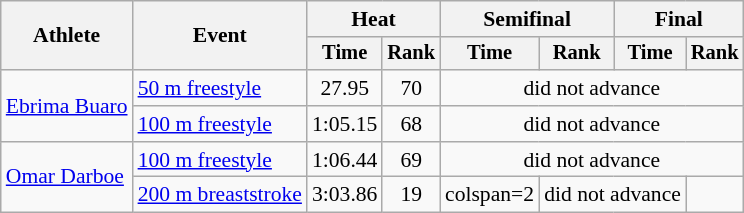<table class=wikitable style=font-size:90%>
<tr>
<th rowspan=2>Athlete</th>
<th rowspan=2>Event</th>
<th colspan=2>Heat</th>
<th colspan=2>Semifinal</th>
<th colspan=2>Final</th>
</tr>
<tr style=font-size:95%>
<th>Time</th>
<th>Rank</th>
<th>Time</th>
<th>Rank</th>
<th>Time</th>
<th>Rank</th>
</tr>
<tr align=center>
<td align=left rowspan=2><a href='#'>Ebrima Buaro</a></td>
<td align=left rowspan="1"><a href='#'>50 m freestyle</a></td>
<td>27.95</td>
<td>70</td>
<td colspan=4>did not advance</td>
</tr>
<tr align=center>
<td align=left rowspan="1"><a href='#'>100 m freestyle</a></td>
<td>1:05.15</td>
<td>68</td>
<td colspan=4>did not advance</td>
</tr>
<tr align=center>
<td align=left rowspan=2><a href='#'>Omar Darboe</a></td>
<td align=left rowspan="1"><a href='#'>100 m freestyle</a></td>
<td>1:06.44</td>
<td>69</td>
<td colspan=4>did not advance</td>
</tr>
<tr align=center>
<td align=left rowspan="1"><a href='#'>200 m breaststroke</a></td>
<td>3:03.86</td>
<td>19</td>
<td>colspan=2 </td>
<td colspan=2>did not advance</td>
</tr>
</table>
